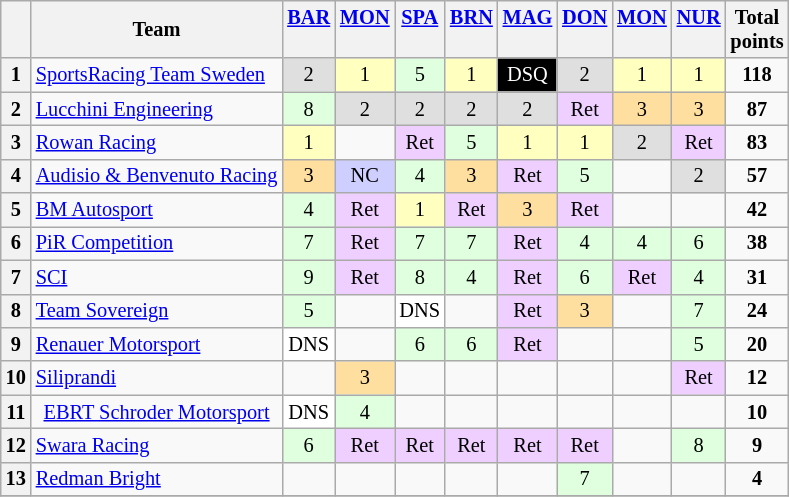<table class="wikitable" style="font-size: 85%; text-align:center;">
<tr valign="top">
<th valign=middle></th>
<th valign=middle>Team</th>
<th><a href='#'>BAR</a><br></th>
<th><a href='#'>MON</a><br></th>
<th><a href='#'>SPA</a><br></th>
<th><a href='#'>BRN</a><br></th>
<th><a href='#'>MAG</a><br></th>
<th><a href='#'>DON</a><br></th>
<th><a href='#'>MON</a><br></th>
<th><a href='#'>NUR</a><br></th>
<th valign=middle>Total<br>points</th>
</tr>
<tr>
<th>1</th>
<td align=left> <a href='#'>SportsRacing Team Sweden</a></td>
<td style="background:#DFDFDF;">2</td>
<td style="background:#FFFFBF;">1</td>
<td style="background:#DFFFDF;">5</td>
<td style="background:#FFFFBF;">1</td>
<td style="background-color:#000000; color:white">DSQ</td>
<td style="background:#DFDFDF;">2</td>
<td style="background:#FFFFBF;">1</td>
<td style="background:#FFFFBF;">1</td>
<td><strong>118</strong></td>
</tr>
<tr>
<th>2</th>
<td align=left> <a href='#'>Lucchini Engineering</a></td>
<td style="background:#DFFFDF;">8</td>
<td style="background:#DFDFDF;">2</td>
<td style="background:#DFDFDF;">2</td>
<td style="background:#DFDFDF;">2</td>
<td style="background:#DFDFDF;">2</td>
<td style="background:#EFCFFF;">Ret</td>
<td style="background:#FFDF9F;">3</td>
<td style="background:#FFDF9F;">3</td>
<td><strong>87</strong></td>
</tr>
<tr>
<th>3</th>
<td align=left> <a href='#'>Rowan Racing</a></td>
<td style="background:#FFFFBF;">1</td>
<td></td>
<td style="background:#EFCFFF;">Ret</td>
<td style="background:#DFFFDF;">5</td>
<td style="background:#FFFFBF;">1</td>
<td style="background:#FFFFBF;">1</td>
<td style="background:#DFDFDF;">2</td>
<td style="background:#EFCFFF;">Ret</td>
<td><strong>83</strong></td>
</tr>
<tr>
<th>4</th>
<td align=left> <a href='#'>Audisio & Benvenuto Racing</a></td>
<td style="background:#FFDF9F;">3</td>
<td style="background:#CFCFFF;">NC</td>
<td style="background:#DFFFDF;">4</td>
<td style="background:#FFDF9F;">3</td>
<td style="background:#EFCFFF;">Ret</td>
<td style="background:#DFFFDF;">5</td>
<td></td>
<td style="background:#DFDFDF;">2</td>
<td><strong>57</strong></td>
</tr>
<tr>
<th>5</th>
<td align=left> <a href='#'>BM Autosport</a></td>
<td style="background:#DFFFDF;">4</td>
<td style="background:#EFCFFF;">Ret</td>
<td style="background:#FFFFBF;">1</td>
<td style="background:#EFCFFF;">Ret</td>
<td style="background:#FFDF9F;">3</td>
<td style="background:#EFCFFF;">Ret</td>
<td></td>
<td></td>
<td><strong>42</strong></td>
</tr>
<tr>
<th>6</th>
<td align=left> <a href='#'>PiR Competition</a></td>
<td style="background:#DFFFDF;">7</td>
<td style="background:#EFCFFF;">Ret</td>
<td style="background:#DFFFDF;">7</td>
<td style="background:#DFFFDF;">7</td>
<td style="background:#EFCFFF;">Ret</td>
<td style="background:#DFFFDF;">4</td>
<td style="background:#DFFFDF;">4</td>
<td style="background:#DFFFDF;">6</td>
<td><strong>38</strong></td>
</tr>
<tr>
<th>7</th>
<td align=left> <a href='#'>SCI</a></td>
<td style="background:#DFFFDF;">9</td>
<td style="background:#EFCFFF;">Ret</td>
<td style="background:#DFFFDF;">8</td>
<td style="background:#DFFFDF;">4</td>
<td style="background:#EFCFFF;">Ret</td>
<td style="background:#DFFFDF;">6</td>
<td style="background:#EFCFFF;">Ret</td>
<td style="background:#DFFFDF;">4</td>
<td><strong>31</strong></td>
</tr>
<tr>
<th>8</th>
<td align=left> <a href='#'>Team Sovereign</a></td>
<td style="background:#DFFFDF;">5</td>
<td></td>
<td style="background:#FFFFFF;">DNS</td>
<td></td>
<td style="background:#EFCFFF;">Ret</td>
<td style="background:#FFDF9F;">3</td>
<td></td>
<td style="background:#DFFFDF;">7</td>
<td><strong>24</strong></td>
</tr>
<tr>
<th>9</th>
<td align=left> <a href='#'>Renauer Motorsport</a></td>
<td style="background:#FFFFFF;">DNS</td>
<td></td>
<td style="background:#DFFFDF;">6</td>
<td style="background:#DFFFDF;">6</td>
<td style="background:#EFCFFF;">Ret</td>
<td></td>
<td></td>
<td style="background:#DFFFDF;">5</td>
<td><strong>20</strong></td>
</tr>
<tr>
<th>10</th>
<td align=left> <a href='#'>Siliprandi</a></td>
<td></td>
<td style="background:#FFDF9F;">3</td>
<td></td>
<td></td>
<td></td>
<td></td>
<td></td>
<td style="background:#EFCFFF;">Ret</td>
<td><strong>12</strong></td>
</tr>
<tr>
<th>11</th>
<td> <a href='#'>EBRT Schroder Motorsport</a></td>
<td style="background:#FFFFFF;">DNS</td>
<td style="background:#DFFFDF;">4</td>
<td></td>
<td></td>
<td></td>
<td></td>
<td></td>
<td></td>
<td><strong>10</strong></td>
</tr>
<tr>
<th>12</th>
<td align=left> <a href='#'>Swara Racing</a></td>
<td style="background:#DFFFDF;">6</td>
<td style="background:#EFCFFF;">Ret</td>
<td style="background:#EFCFFF;">Ret</td>
<td style="background:#EFCFFF;">Ret</td>
<td style="background:#EFCFFF;">Ret</td>
<td style="background:#EFCFFF;">Ret</td>
<td></td>
<td style="background:#DFFFDF;">8</td>
<td><strong>9</strong></td>
</tr>
<tr>
<th>13</th>
<td align=left> <a href='#'>Redman Bright</a></td>
<td></td>
<td></td>
<td></td>
<td></td>
<td></td>
<td style="background:#DFFFDF;">7</td>
<td></td>
<td></td>
<td><strong>4</strong></td>
</tr>
<tr>
</tr>
</table>
